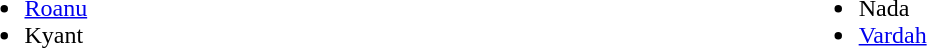<table width="90%">
<tr>
<td><br><ul><li><a href='#'>Roanu</a></li><li>Kyant</li></ul></td>
<td><br><ul><li>Nada</li><li><a href='#'>Vardah</a></li></ul></td>
</tr>
</table>
